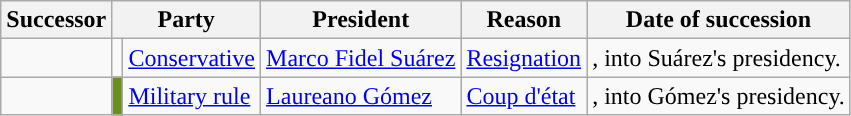<table class="wikitable sortable">
<tr>
<th>Successor</th>
<th colspan="2">Party</th>
<th>President</th>
<th>Reason</th>
<th>Date of succession</th>
</tr>
<tr>
<td></td>
<td style="background-color:"></td>
<td><a href='#'>Conservative</a></td>
<td><a href='#'>Marco Fidel Suárez</a></td>
<td><a href='#'>Resignation</a></td>
<td>,  into Suárez's presidency.</td>
</tr>
<tr>
<td></td>
<td style="background-color:#6B8E23"></td>
<td><a href='#'>Military rule</a></td>
<td><a href='#'>Laureano Gómez</a></td>
<td><a href='#'>Coup d'état</a></td>
<td>,  into Gómez's presidency.</td>
</tr>
</table>
